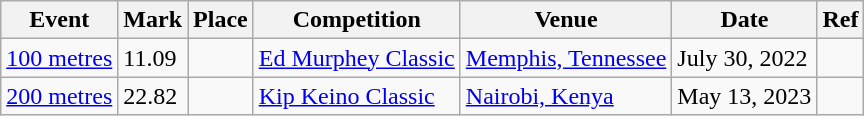<table class="wikitable">
<tr>
<th>Event</th>
<th>Mark</th>
<th>Place</th>
<th>Competition</th>
<th>Venue</th>
<th>Date</th>
<th>Ref</th>
</tr>
<tr>
<td><a href='#'>100 metres</a></td>
<td>11.09 </td>
<td style="text-align:center;"><br></td>
<td><a href='#'>Ed Murphey Classic</a></td>
<td><a href='#'>Memphis, Tennessee</a></td>
<td>July 30, 2022</td>
<td></td>
</tr>
<tr>
<td><a href='#'>200 metres</a></td>
<td>22.82  </td>
<td style="text-align:center;"></td>
<td><a href='#'>Kip Keino Classic</a></td>
<td><a href='#'>Nairobi, Kenya</a></td>
<td>May 13, 2023</td>
<td></td>
</tr>
</table>
